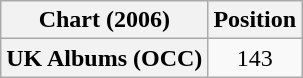<table class="wikitable plainrowheaders">
<tr>
<th scope="col">Chart (2006)</th>
<th scope="col">Position</th>
</tr>
<tr>
<th scope="row">UK Albums (OCC)</th>
<td style="text-align:center;">143</td>
</tr>
</table>
